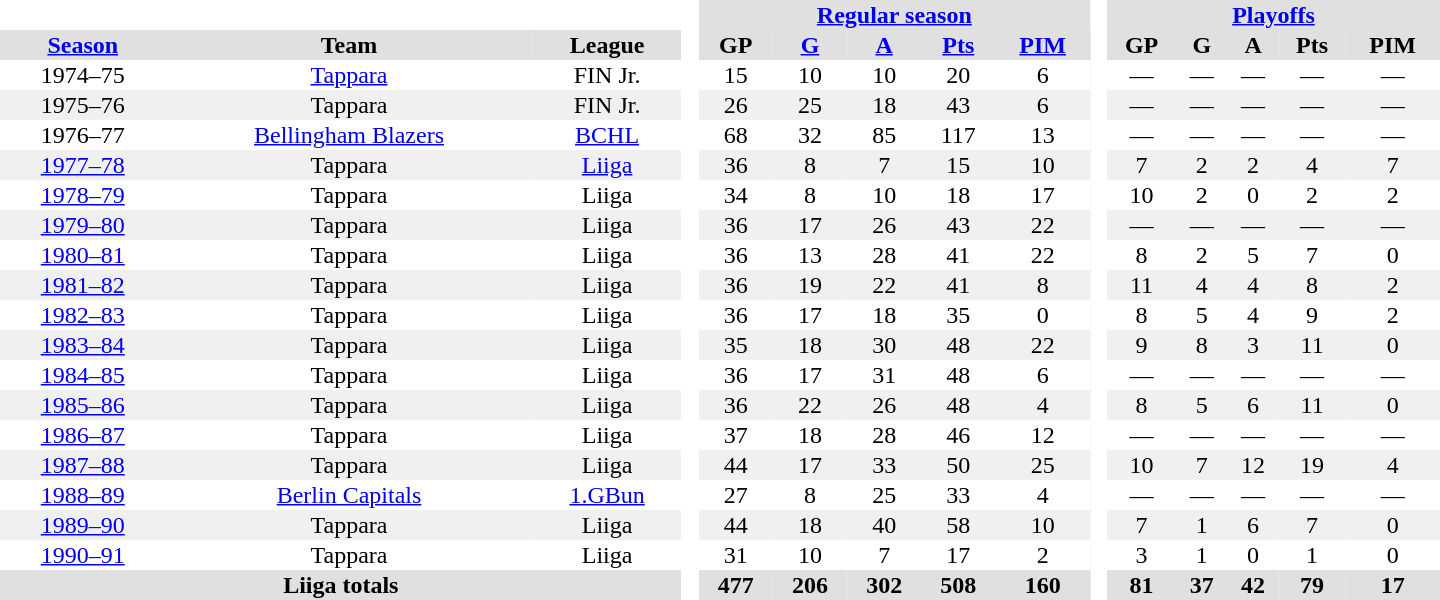<table border="0" cellpadding="1" cellspacing="0" style="text-align:center; width:60em">
<tr bgcolor="#e0e0e0">
<th colspan="3" bgcolor="#ffffff"> </th>
<th rowspan="99" bgcolor="#ffffff"> </th>
<th colspan="5"><a href='#'>Regular season</a></th>
<th rowspan="99" bgcolor="#ffffff"> </th>
<th colspan="5"><a href='#'>Playoffs</a></th>
</tr>
<tr bgcolor="#e0e0e0">
<th><a href='#'>Season</a></th>
<th>Team</th>
<th>League</th>
<th>GP</th>
<th><a href='#'>G</a></th>
<th><a href='#'>A</a></th>
<th><a href='#'>Pts</a></th>
<th><a href='#'>PIM</a></th>
<th>GP</th>
<th>G</th>
<th>A</th>
<th>Pts</th>
<th>PIM</th>
</tr>
<tr>
<td>1974–75</td>
<td><a href='#'>Tappara</a></td>
<td>FIN Jr.</td>
<td>15</td>
<td>10</td>
<td>10</td>
<td>20</td>
<td>6</td>
<td>—</td>
<td>—</td>
<td>—</td>
<td>—</td>
<td>—</td>
</tr>
<tr bgcolor="#f0f0f0">
<td>1975–76</td>
<td>Tappara</td>
<td>FIN Jr.</td>
<td>26</td>
<td>25</td>
<td>18</td>
<td>43</td>
<td>6</td>
<td>—</td>
<td>—</td>
<td>—</td>
<td>—</td>
<td>—</td>
</tr>
<tr>
<td>1976–77</td>
<td><a href='#'>Bellingham Blazers</a></td>
<td><a href='#'>BCHL</a></td>
<td>68</td>
<td>32</td>
<td>85</td>
<td>117</td>
<td>13</td>
<td>—</td>
<td>—</td>
<td>—</td>
<td>—</td>
<td>—</td>
</tr>
<tr bgcolor="#f0f0f0">
<td><a href='#'>1977–78</a></td>
<td>Tappara</td>
<td><a href='#'>Liiga</a></td>
<td>36</td>
<td>8</td>
<td>7</td>
<td>15</td>
<td>10</td>
<td>7</td>
<td>2</td>
<td>2</td>
<td>4</td>
<td>7</td>
</tr>
<tr>
<td><a href='#'>1978–79</a></td>
<td>Tappara</td>
<td>Liiga</td>
<td>34</td>
<td>8</td>
<td>10</td>
<td>18</td>
<td>17</td>
<td>10</td>
<td>2</td>
<td>0</td>
<td>2</td>
<td>2</td>
</tr>
<tr bgcolor="#f0f0f0">
<td><a href='#'>1979–80</a></td>
<td>Tappara</td>
<td>Liiga</td>
<td>36</td>
<td>17</td>
<td>26</td>
<td>43</td>
<td>22</td>
<td>—</td>
<td>—</td>
<td>—</td>
<td>—</td>
<td>—</td>
</tr>
<tr>
<td><a href='#'>1980–81</a></td>
<td>Tappara</td>
<td>Liiga</td>
<td>36</td>
<td>13</td>
<td>28</td>
<td>41</td>
<td>22</td>
<td>8</td>
<td>2</td>
<td>5</td>
<td>7</td>
<td>0</td>
</tr>
<tr bgcolor="#f0f0f0">
<td><a href='#'>1981–82</a></td>
<td>Tappara</td>
<td>Liiga</td>
<td>36</td>
<td>19</td>
<td>22</td>
<td>41</td>
<td>8</td>
<td>11</td>
<td>4</td>
<td>4</td>
<td>8</td>
<td>2</td>
</tr>
<tr>
<td><a href='#'>1982–83</a></td>
<td>Tappara</td>
<td>Liiga</td>
<td>36</td>
<td>17</td>
<td>18</td>
<td>35</td>
<td>0</td>
<td>8</td>
<td>5</td>
<td>4</td>
<td>9</td>
<td>2</td>
</tr>
<tr bgcolor="#f0f0f0">
<td><a href='#'>1983–84</a></td>
<td>Tappara</td>
<td>Liiga</td>
<td>35</td>
<td>18</td>
<td>30</td>
<td>48</td>
<td>22</td>
<td>9</td>
<td>8</td>
<td>3</td>
<td>11</td>
<td>0</td>
</tr>
<tr>
<td><a href='#'>1984–85</a></td>
<td>Tappara</td>
<td>Liiga</td>
<td>36</td>
<td>17</td>
<td>31</td>
<td>48</td>
<td>6</td>
<td>—</td>
<td>—</td>
<td>—</td>
<td>—</td>
<td>—</td>
</tr>
<tr bgcolor="#f0f0f0">
<td><a href='#'>1985–86</a></td>
<td>Tappara</td>
<td>Liiga</td>
<td>36</td>
<td>22</td>
<td>26</td>
<td>48</td>
<td>4</td>
<td>8</td>
<td>5</td>
<td>6</td>
<td>11</td>
<td>0</td>
</tr>
<tr>
<td><a href='#'>1986–87</a></td>
<td>Tappara</td>
<td>Liiga</td>
<td>37</td>
<td>18</td>
<td>28</td>
<td>46</td>
<td>12</td>
<td>—</td>
<td>—</td>
<td>—</td>
<td>—</td>
<td>—</td>
</tr>
<tr bgcolor="#f0f0f0">
<td><a href='#'>1987–88</a></td>
<td>Tappara</td>
<td>Liiga</td>
<td>44</td>
<td>17</td>
<td>33</td>
<td>50</td>
<td>25</td>
<td>10</td>
<td>7</td>
<td>12</td>
<td>19</td>
<td>4</td>
</tr>
<tr>
<td><a href='#'>1988–89</a></td>
<td><a href='#'>Berlin Capitals</a></td>
<td><a href='#'>1.GBun</a></td>
<td>27</td>
<td>8</td>
<td>25</td>
<td>33</td>
<td>4</td>
<td>—</td>
<td>—</td>
<td>—</td>
<td>—</td>
<td>—</td>
</tr>
<tr bgcolor="#f0f0f0">
<td><a href='#'>1989–90</a></td>
<td>Tappara</td>
<td>Liiga</td>
<td>44</td>
<td>18</td>
<td>40</td>
<td>58</td>
<td>10</td>
<td>7</td>
<td>1</td>
<td>6</td>
<td>7</td>
<td>0</td>
</tr>
<tr>
<td><a href='#'>1990–91</a></td>
<td>Tappara</td>
<td>Liiga</td>
<td>31</td>
<td>10</td>
<td>7</td>
<td>17</td>
<td>2</td>
<td>3</td>
<td>1</td>
<td>0</td>
<td>1</td>
<td>0</td>
</tr>
<tr bgcolor="#e0e0e0">
<th colspan="3">Liiga totals</th>
<th>477</th>
<th>206</th>
<th>302</th>
<th>508</th>
<th>160</th>
<th>81</th>
<th>37</th>
<th>42</th>
<th>79</th>
<th>17</th>
</tr>
</table>
